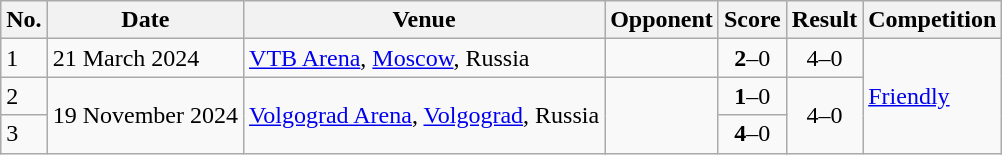<table class="wikitable">
<tr>
<th>No.</th>
<th>Date</th>
<th>Venue</th>
<th>Opponent</th>
<th>Score</th>
<th>Result</th>
<th>Competition</th>
</tr>
<tr>
<td>1</td>
<td>21 March 2024</td>
<td><a href='#'>VTB Arena</a>, <a href='#'>Moscow</a>, Russia</td>
<td></td>
<td align=center><strong>2</strong>–0</td>
<td align=center>4–0</td>
<td rowspan=3><a href='#'>Friendly</a></td>
</tr>
<tr>
<td>2</td>
<td rowspan=2>19 November 2024</td>
<td rowspan=2><a href='#'>Volgograd Arena</a>, <a href='#'>Volgograd</a>, Russia</td>
<td rowspan=2></td>
<td align=center><strong>1</strong>–0</td>
<td rowspan=2 align=center>4–0</td>
</tr>
<tr>
<td>3</td>
<td align=center><strong>4</strong>–0</td>
</tr>
</table>
